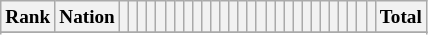<table class=wikitable style="text-align:center; font-size:80%">
<tr>
<th>Rank</th>
<th>Nation</th>
<th></th>
<th></th>
<th></th>
<th></th>
<th></th>
<th></th>
<th></th>
<th></th>
<th></th>
<th></th>
<th></th>
<th></th>
<th></th>
<th></th>
<th></th>
<th></th>
<th></th>
<th></th>
<th></th>
<th></th>
<th></th>
<th></th>
<th></th>
<th></th>
<th></th>
<th></th>
<th></th>
<th></th>
<th>Total</th>
</tr>
<tr>
</tr>
<tr>
</tr>
<tr>
</tr>
<tr>
</tr>
<tr>
</tr>
<tr>
</tr>
<tr>
</tr>
<tr>
</tr>
<tr>
</tr>
<tr>
</tr>
<tr>
</tr>
<tr>
</tr>
<tr>
</tr>
<tr>
</tr>
<tr>
</tr>
<tr>
</tr>
<tr>
</tr>
<tr>
</tr>
<tr>
</tr>
<tr>
</tr>
<tr>
</tr>
<tr>
</tr>
<tr>
</tr>
<tr>
</tr>
<tr>
</tr>
<tr>
</tr>
<tr>
</tr>
</table>
